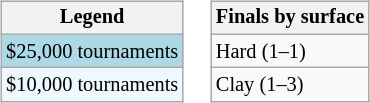<table>
<tr valign=top>
<td><br><table class=wikitable style="font-size:85%">
<tr>
<th>Legend</th>
</tr>
<tr style="background:lightblue;">
<td>$25,000 tournaments</td>
</tr>
<tr style="background:#f0f8ff;">
<td>$10,000 tournaments</td>
</tr>
</table>
</td>
<td><br><table class=wikitable style="font-size:85%">
<tr>
<th>Finals by surface</th>
</tr>
<tr>
<td>Hard (1–1)</td>
</tr>
<tr>
<td>Clay (1–3)</td>
</tr>
</table>
</td>
</tr>
</table>
